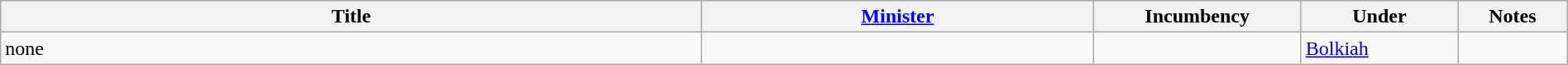<table class="wikitable" style="width:100%;">
<tr>
<th>Title</th>
<th style="width:25%;"><a href='#'>Minister</a></th>
<th style="width:160px;">Incumbency</th>
<th style="width:10%;">Under</th>
<th style="width:7%;">Notes</th>
</tr>
<tr>
<td>none</td>
<td></td>
<td></td>
<td><a href='#'>Bolkiah</a></td>
<td></td>
</tr>
</table>
